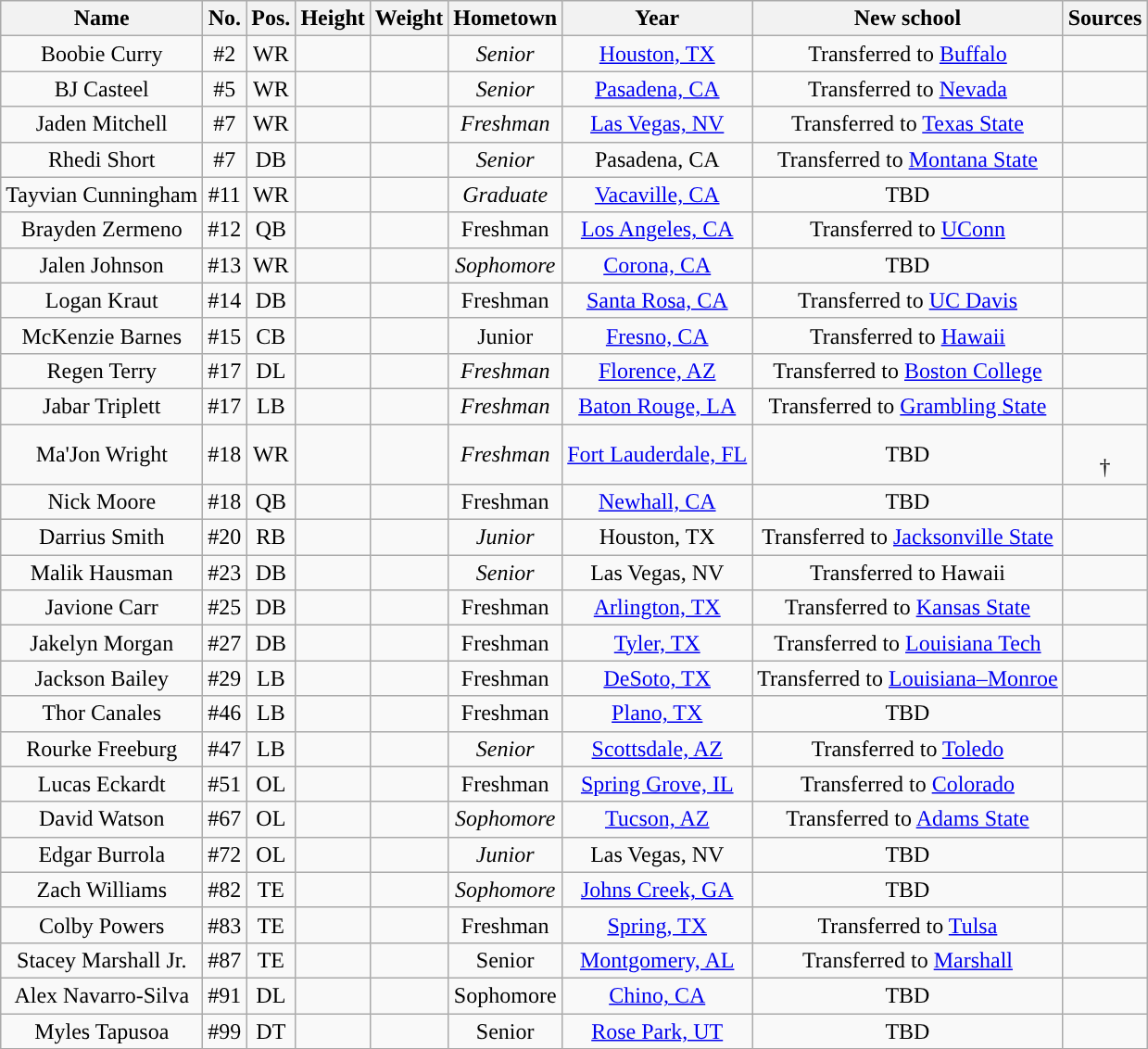<table class="wikitable sortable sortable" style="text-align: center">
<tr align=center>
<th style="text-align:center; ">Name</th>
<th style="text-align:center; ">No.</th>
<th style="text-align:center; ">Pos.</th>
<th style="text-align:center; ">Height</th>
<th style="text-align:center; ">Weight</th>
<th style="text-align:center; ">Hometown</th>
<th style="text-align:center; ">Year</th>
<th style="text-align:center; ">New school</th>
<th style="text-align:center; ">Sources</th>
</tr>
<tr>
<td>Boobie Curry</td>
<td>#2</td>
<td>WR</td>
<td></td>
<td></td>
<td><em> Senior</em></td>
<td><a href='#'>Houston, TX</a></td>
<td>Transferred to <a href='#'>Buffalo</a></td>
<td></td>
</tr>
<tr>
<td>BJ Casteel</td>
<td>#5</td>
<td>WR</td>
<td></td>
<td></td>
<td><em> Senior</em></td>
<td><a href='#'>Pasadena, CA</a></td>
<td>Transferred to <a href='#'>Nevada</a></td>
<td></td>
</tr>
<tr>
<td>Jaden Mitchell</td>
<td>#7</td>
<td>WR</td>
<td></td>
<td></td>
<td><em> Freshman</em></td>
<td><a href='#'>Las Vegas, NV</a></td>
<td>Transferred to <a href='#'>Texas State</a></td>
<td></td>
</tr>
<tr>
<td>Rhedi Short</td>
<td>#7</td>
<td>DB</td>
<td></td>
<td></td>
<td><em> Senior</em></td>
<td>Pasadena, CA</td>
<td>Transferred to <a href='#'>Montana State</a></td>
<td></td>
</tr>
<tr>
<td>Tayvian Cunningham</td>
<td>#11</td>
<td>WR</td>
<td></td>
<td></td>
<td><em>  Graduate</em></td>
<td><a href='#'>Vacaville, CA</a></td>
<td>TBD</td>
<td></td>
</tr>
<tr>
<td>Brayden Zermeno</td>
<td>#12</td>
<td>QB</td>
<td></td>
<td></td>
<td>Freshman</td>
<td><a href='#'>Los Angeles, CA</a></td>
<td>Transferred to <a href='#'>UConn</a></td>
<td></td>
</tr>
<tr>
<td>Jalen Johnson</td>
<td>#13</td>
<td>WR</td>
<td></td>
<td></td>
<td><em> Sophomore</em></td>
<td><a href='#'>Corona, CA</a></td>
<td>TBD</td>
<td></td>
</tr>
<tr>
<td>Logan Kraut</td>
<td>#14</td>
<td>DB</td>
<td></td>
<td></td>
<td>Freshman</td>
<td><a href='#'>Santa Rosa, CA</a></td>
<td>Transferred to <a href='#'>UC Davis</a></td>
<td></td>
</tr>
<tr>
<td>McKenzie Barnes</td>
<td>#15</td>
<td>CB</td>
<td></td>
<td></td>
<td>Junior</td>
<td><a href='#'>Fresno, CA</a></td>
<td>Transferred to <a href='#'>Hawaii</a></td>
<td></td>
</tr>
<tr>
<td>Regen Terry</td>
<td>#17</td>
<td>DL</td>
<td></td>
<td></td>
<td><em> Freshman</em></td>
<td><a href='#'>Florence, AZ</a></td>
<td>Transferred to <a href='#'>Boston College</a></td>
<td></td>
</tr>
<tr>
<td>Jabar Triplett</td>
<td>#17</td>
<td>LB</td>
<td></td>
<td></td>
<td><em> Freshman</em></td>
<td><a href='#'>Baton Rouge, LA</a></td>
<td>Transferred to <a href='#'>Grambling State</a></td>
</tr>
<tr>
<td>Ma'Jon Wright</td>
<td>#18</td>
<td>WR</td>
<td></td>
<td></td>
<td><em>Freshman</em></td>
<td><a href='#'>Fort Lauderdale, FL</a></td>
<td>TBD</td>
<td><br>†</td>
</tr>
<tr>
<td>Nick Moore</td>
<td>#18</td>
<td>QB</td>
<td></td>
<td></td>
<td>Freshman</td>
<td><a href='#'>Newhall, CA</a></td>
<td>TBD</td>
<td></td>
</tr>
<tr>
<td>Darrius Smith</td>
<td>#20</td>
<td>RB</td>
<td></td>
<td></td>
<td><em> Junior</em></td>
<td>Houston, TX</td>
<td>Transferred to <a href='#'>Jacksonville State</a></td>
<td></td>
</tr>
<tr>
<td>Malik Hausman</td>
<td>#23</td>
<td>DB</td>
<td></td>
<td></td>
<td><em> Senior</em></td>
<td>Las Vegas, NV</td>
<td>Transferred to Hawaii</td>
<td></td>
</tr>
<tr>
<td>Javione Carr</td>
<td>#25</td>
<td>DB</td>
<td></td>
<td></td>
<td>Freshman</td>
<td><a href='#'>Arlington, TX</a></td>
<td>Transferred to <a href='#'>Kansas State</a></td>
<td></td>
</tr>
<tr>
<td>Jakelyn Morgan</td>
<td>#27</td>
<td>DB</td>
<td></td>
<td></td>
<td>Freshman</td>
<td><a href='#'>Tyler, TX</a></td>
<td>Transferred to <a href='#'>Louisiana Tech</a></td>
<td></td>
</tr>
<tr>
<td>Jackson Bailey</td>
<td>#29</td>
<td>LB</td>
<td></td>
<td></td>
<td>Freshman</td>
<td><a href='#'>DeSoto, TX</a></td>
<td>Transferred to <a href='#'>Louisiana–Monroe</a></td>
<td></td>
</tr>
<tr>
<td>Thor Canales</td>
<td>#46</td>
<td>LB</td>
<td></td>
<td></td>
<td>Freshman</td>
<td><a href='#'>Plano, TX</a></td>
<td>TBD</td>
<td></td>
</tr>
<tr>
<td>Rourke Freeburg</td>
<td>#47</td>
<td>LB</td>
<td></td>
<td></td>
<td><em> Senior</em></td>
<td><a href='#'>Scottsdale, AZ</a></td>
<td>Transferred to <a href='#'>Toledo</a></td>
<td></td>
</tr>
<tr>
<td>Lucas Eckardt</td>
<td>#51</td>
<td>OL</td>
<td></td>
<td></td>
<td>Freshman</td>
<td><a href='#'>Spring Grove, IL</a></td>
<td>Transferred to <a href='#'>Colorado</a></td>
<td></td>
</tr>
<tr>
<td>David Watson</td>
<td>#67</td>
<td>OL</td>
<td></td>
<td></td>
<td><em> Sophomore</em></td>
<td><a href='#'>Tucson, AZ</a></td>
<td>Transferred to <a href='#'>Adams State</a></td>
<td></td>
</tr>
<tr>
<td>Edgar Burrola</td>
<td>#72</td>
<td>OL</td>
<td></td>
<td></td>
<td><em> Junior</em></td>
<td>Las Vegas, NV</td>
<td>TBD</td>
<td></td>
</tr>
<tr>
<td>Zach Williams</td>
<td>#82</td>
<td>TE</td>
<td></td>
<td></td>
<td><em> Sophomore</em></td>
<td><a href='#'>Johns Creek, GA</a></td>
<td>TBD</td>
<td></td>
</tr>
<tr>
<td>Colby Powers</td>
<td>#83</td>
<td>TE</td>
<td></td>
<td></td>
<td>Freshman</td>
<td><a href='#'>Spring, TX</a></td>
<td>Transferred to <a href='#'>Tulsa</a></td>
<td></td>
</tr>
<tr>
<td>Stacey Marshall Jr.</td>
<td>#87</td>
<td>TE</td>
<td></td>
<td></td>
<td>Senior</td>
<td><a href='#'>Montgomery, AL</a></td>
<td>Transferred to <a href='#'>Marshall</a></td>
<td></td>
</tr>
<tr>
<td>Alex Navarro-Silva</td>
<td>#91</td>
<td>DL</td>
<td></td>
<td></td>
<td>Sophomore</td>
<td><a href='#'>Chino, CA</a></td>
<td>TBD</td>
<td></td>
</tr>
<tr>
<td>Myles Tapusoa</td>
<td>#99</td>
<td>DT</td>
<td></td>
<td></td>
<td>Senior</td>
<td><a href='#'>Rose Park, UT</a></td>
<td>TBD</td>
<td></td>
</tr>
<tr>
</tr>
</table>
